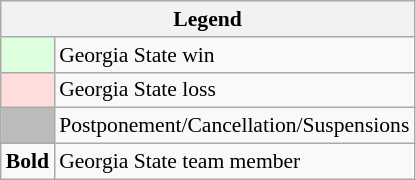<table class="wikitable" style="font-size:90%">
<tr>
<th colspan="2">Legend</th>
</tr>
<tr>
<td bgcolor="#ddffdd"> </td>
<td>Georgia State win</td>
</tr>
<tr>
<td bgcolor="#ffdddd"> </td>
<td>Georgia State loss</td>
</tr>
<tr>
<td bgcolor="#bbbbbb"> </td>
<td>Postponement/Cancellation/Suspensions</td>
</tr>
<tr>
<td><strong>Bold</strong></td>
<td>Georgia State team member</td>
</tr>
</table>
